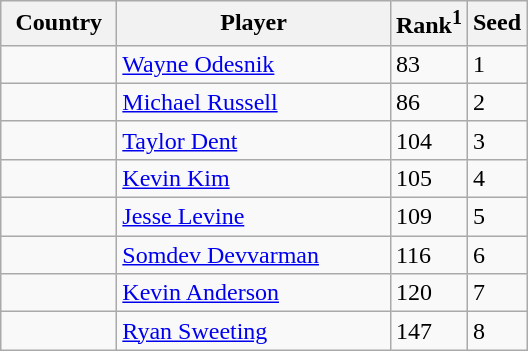<table class="sortable wikitable">
<tr>
<th width="70">Country</th>
<th width="175">Player</th>
<th>Rank<sup>1</sup></th>
<th>Seed</th>
</tr>
<tr>
<td></td>
<td><a href='#'>Wayne Odesnik</a></td>
<td>83</td>
<td>1</td>
</tr>
<tr>
<td></td>
<td><a href='#'>Michael Russell</a></td>
<td>86</td>
<td>2</td>
</tr>
<tr>
<td></td>
<td><a href='#'>Taylor Dent</a></td>
<td>104</td>
<td>3</td>
</tr>
<tr>
<td></td>
<td><a href='#'>Kevin Kim</a></td>
<td>105</td>
<td>4</td>
</tr>
<tr>
<td></td>
<td><a href='#'>Jesse Levine</a></td>
<td>109</td>
<td>5</td>
</tr>
<tr>
<td></td>
<td><a href='#'>Somdev Devvarman</a></td>
<td>116</td>
<td>6</td>
</tr>
<tr>
<td></td>
<td><a href='#'>Kevin Anderson</a></td>
<td>120</td>
<td>7</td>
</tr>
<tr>
<td></td>
<td><a href='#'>Ryan Sweeting</a></td>
<td>147</td>
<td>8</td>
</tr>
</table>
